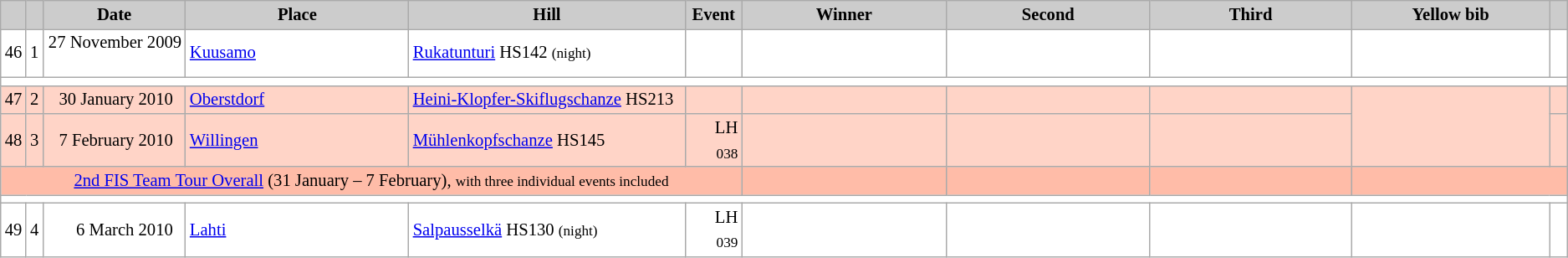<table class="wikitable plainrowheaders" style="background:#fff; font-size:86%; line-height:16px; border:grey solid 1px; border-collapse:collapse;">
<tr style="background:#ccc; text-align:center;">
<th scope="col" style="background:#ccc; width=20 px;"></th>
<th scope="col" style="background:#ccc; width=30 px;"></th>
<th scope="col" style="background:#ccc; width:120px;">Date</th>
<th scope="col" style="background:#ccc; width:200px;">Place</th>
<th scope="col" style="background:#ccc; width:240px;">Hill</th>
<th scope="col" style="background:#ccc; width:40px;">Event</th>
<th scope="col" style="background:#ccc; width:185px;">Winner</th>
<th scope="col" style="background:#ccc; width:185px;">Second</th>
<th scope="col" style="background:#ccc; width:185px;">Third</th>
<th scope="col" style="background:#ccc; width:180px;">Yellow bib</th>
<th scope="col" style="background:#ccc; width:10px;"></th>
</tr>
<tr>
<td align=center>46</td>
<td align=center>1</td>
<td align=right>27 November 2009  </td>
<td> <a href='#'>Kuusamo</a></td>
<td><a href='#'>Rukatunturi</a> HS142 <small>(night)</small></td>
<td align=right></td>
<td></td>
<td></td>
<td></td>
<td></td>
<td></td>
</tr>
<tr>
<td colspan=11></td>
</tr>
<tr bgcolor=#FFD4C7>
<td align=center>47</td>
<td align=center>2</td>
<td align=right>30 January 2010  </td>
<td> <a href='#'>Oberstdorf</a></td>
<td><a href='#'>Heini-Klopfer-Skiflugschanze</a> HS213</td>
<td align=right></td>
<td></td>
<td></td>
<td></td>
<td rowspan=2></td>
<td></td>
</tr>
<tr bgcolor=#FFD4C7>
<td align=center>48</td>
<td align=center>3</td>
<td align=right>7 February 2010  </td>
<td> <a href='#'>Willingen</a></td>
<td><a href='#'>Mühlenkopfschanze</a> HS145</td>
<td align=right>LH <sub>038</sub></td>
<td></td>
<td></td>
<td></td>
<td></td>
</tr>
<tr bgcolor=#FFBCA8>
<td colspan=6 align=center><a href='#'>2nd FIS Team Tour Overall</a> (31 January – 7 February), <small>with three individual events included</small></td>
<td></td>
<td></td>
<td></td>
<td colspan=2></td>
</tr>
<tr>
<td colspan=11></td>
</tr>
<tr>
<td align=center>49</td>
<td align=center>4</td>
<td align=right>6 March 2010  </td>
<td> <a href='#'>Lahti</a></td>
<td><a href='#'>Salpausselkä</a> HS130 <small>(night)</small></td>
<td align=right>LH <sub>039</sub></td>
<td></td>
<td></td>
<td></td>
<td></td>
<td></td>
</tr>
</table>
